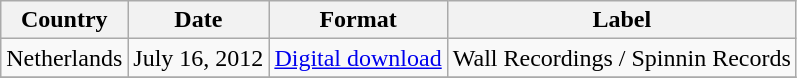<table class=wikitable>
<tr>
<th scope="col">Country</th>
<th scope="col">Date</th>
<th scope="col">Format</th>
<th scope="col">Label</th>
</tr>
<tr>
<td>Netherlands</td>
<td>July 16, 2012</td>
<td><a href='#'>Digital download</a></td>
<td>Wall Recordings / Spinnin Records</td>
</tr>
<tr>
</tr>
</table>
